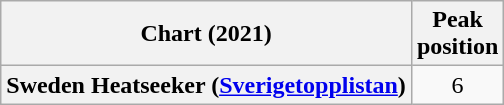<table class="wikitable plainrowheaders" style="text-align:center">
<tr>
<th scope="col">Chart (2021)</th>
<th scope="col">Peak<br>position</th>
</tr>
<tr>
<th scope="row">Sweden Heatseeker (<a href='#'>Sverigetopplistan</a>)</th>
<td>6</td>
</tr>
</table>
